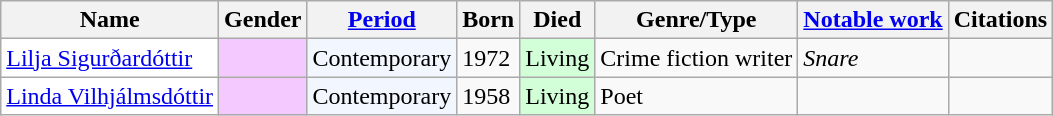<table class="wikitable sortable sort-under" summary="The first column lists the names, starting with given name, then surname. The next column gives the gender. The next three columns give details on when the individual lived, then the specialisation of the individual, with a notable work and citations following.">
<tr>
<th scope="col">Name</th>
<th scope="col">Gender</th>
<th scope="col" class="unsortable"><a href='#'>Period</a></th>
<th scope="col">Born</th>
<th scope="col">Died</th>
<th scope="col" class="unsortable" abbr="type">Genre/Type</th>
<th class="unsortable" scope="col"><a href='#'>Notable work</a></th>
<th scope="col" class="unsortable">Citations</th>
</tr>
<tr>
<td style="background:white"><a href='#'>Lilja Sigurðardóttir</a></td>
<td style="background:#f3c9ff"></td>
<td style="background:#f2f7ff">Contemporary</td>
<td>1972</td>
<td style="background:#d3ffd8">Living</td>
<td>Crime fiction writer</td>
<td><em>Snare</em></td>
<td></td>
</tr>
<tr>
<td style="background:white"><a href='#'>Linda Vilhjálmsdóttir</a></td>
<td style="background:#f3c9ff"></td>
<td style="background:#f2f7ff">Contemporary</td>
<td>1958</td>
<td style="background:#d3ffd8">Living</td>
<td>Poet</td>
<td></td>
<td></td>
</tr>
</table>
